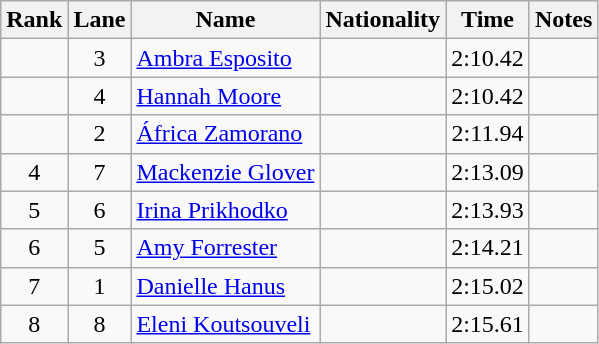<table class="wikitable sortable" style="text-align:center">
<tr>
<th>Rank</th>
<th>Lane</th>
<th>Name</th>
<th>Nationality</th>
<th>Time</th>
<th>Notes</th>
</tr>
<tr>
<td></td>
<td>3</td>
<td align=left><a href='#'>Ambra Esposito</a></td>
<td align=left></td>
<td>2:10.42</td>
<td></td>
</tr>
<tr>
<td></td>
<td>4</td>
<td align=left><a href='#'>Hannah Moore</a></td>
<td align=left></td>
<td>2:10.42</td>
<td></td>
</tr>
<tr>
<td></td>
<td>2</td>
<td align=left><a href='#'>África Zamorano</a></td>
<td align=left></td>
<td>2:11.94</td>
<td></td>
</tr>
<tr>
<td>4</td>
<td>7</td>
<td align=left><a href='#'>Mackenzie Glover</a></td>
<td align=left></td>
<td>2:13.09</td>
<td></td>
</tr>
<tr>
<td>5</td>
<td>6</td>
<td align=left><a href='#'>Irina Prikhodko</a></td>
<td align=left></td>
<td>2:13.93</td>
<td></td>
</tr>
<tr>
<td>6</td>
<td>5</td>
<td align=left><a href='#'>Amy Forrester</a></td>
<td align=left></td>
<td>2:14.21</td>
<td></td>
</tr>
<tr>
<td>7</td>
<td>1</td>
<td align=left><a href='#'>Danielle Hanus</a></td>
<td align=left></td>
<td>2:15.02</td>
<td></td>
</tr>
<tr>
<td>8</td>
<td>8</td>
<td align=left><a href='#'>Eleni Koutsouveli</a></td>
<td align=left></td>
<td>2:15.61</td>
<td></td>
</tr>
</table>
